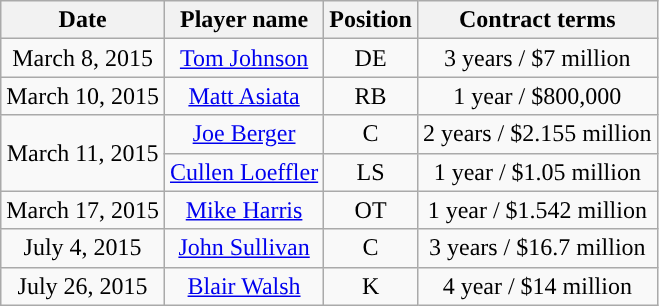<table class="wikitable" style="text-align:center">
<tr>
<th>Date</th>
<th>Player name</th>
<th>Position</th>
<th>Contract terms</th>
</tr>
<tr>
<td>March 8, 2015</td>
<td><a href='#'>Tom Johnson</a></td>
<td>DE</td>
<td>3 years / $7 million</td>
</tr>
<tr>
<td>March 10, 2015</td>
<td><a href='#'>Matt Asiata</a></td>
<td>RB</td>
<td>1 year / $800,000</td>
</tr>
<tr>
<td rowspan=2>March 11, 2015</td>
<td><a href='#'>Joe Berger</a></td>
<td>C</td>
<td>2 years / $2.155 million</td>
</tr>
<tr>
<td><a href='#'>Cullen Loeffler</a></td>
<td>LS</td>
<td>1 year / $1.05 million</td>
</tr>
<tr>
<td>March 17, 2015</td>
<td><a href='#'>Mike Harris</a></td>
<td>OT</td>
<td>1 year / $1.542 million</td>
</tr>
<tr>
<td>July 4, 2015</td>
<td><a href='#'>John Sullivan</a></td>
<td>C</td>
<td>3 years / $16.7 million</td>
</tr>
<tr>
<td>July 26, 2015</td>
<td><a href='#'>Blair Walsh</a></td>
<td>K</td>
<td>4 year / $14 million</td>
</tr>
</table>
